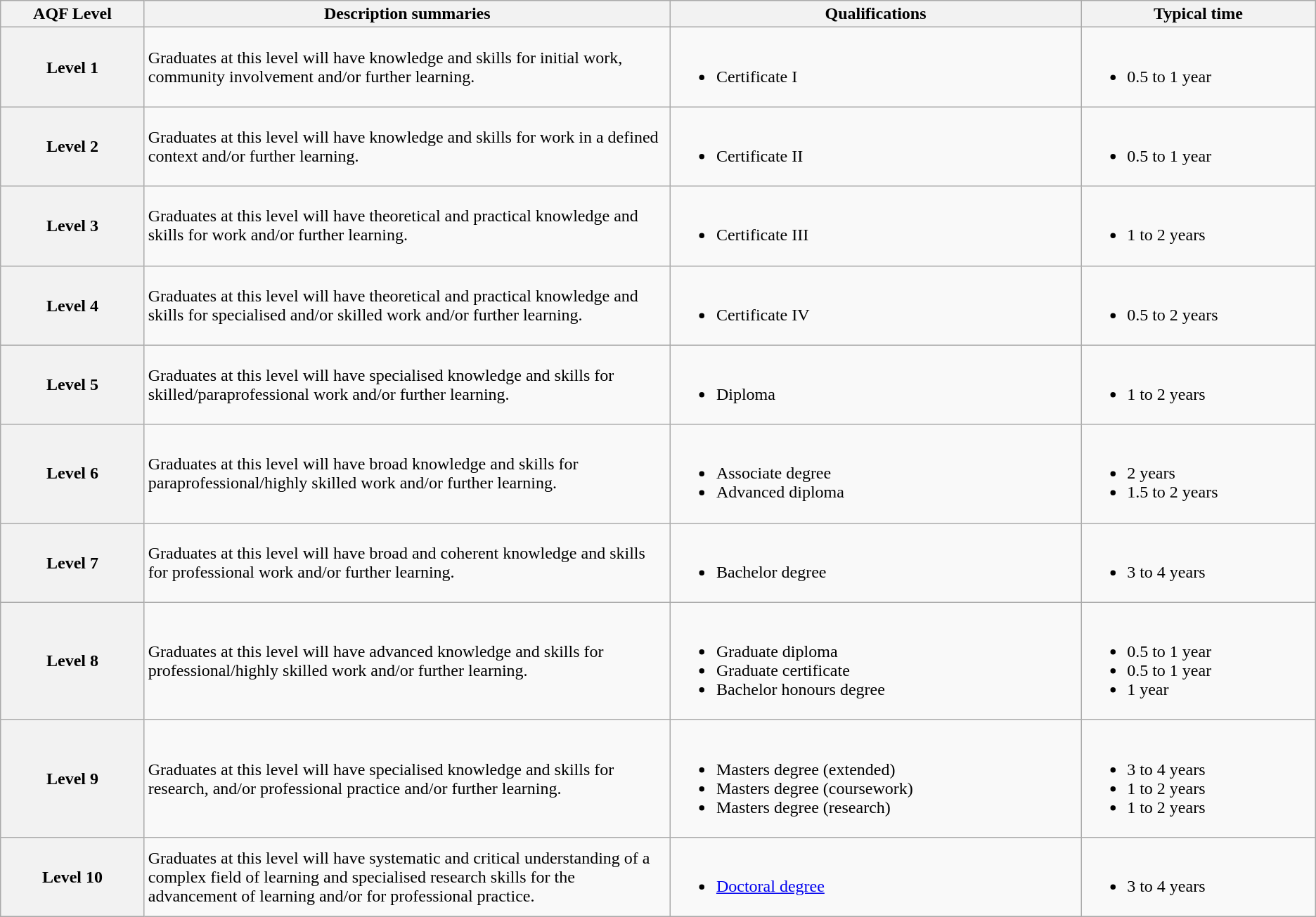<table class="wikitable">
<tr>
<th>AQF Level</th>
<th width="40%">Description summaries</th>
<th>Qualifications</th>
<th>Typical time</th>
</tr>
<tr>
<th>Level 1</th>
<td>Graduates at this level will have knowledge and skills for initial work, community involvement and/or further learning.</td>
<td><br><ul><li>Certificate I</li></ul></td>
<td><br><ul><li>0.5 to 1 year</li></ul></td>
</tr>
<tr>
<th>Level 2</th>
<td>Graduates at this level will have knowledge and skills for work in a defined context and/or further learning.</td>
<td><br><ul><li>Certificate II</li></ul></td>
<td><br><ul><li>0.5 to 1 year</li></ul></td>
</tr>
<tr>
<th>Level 3</th>
<td>Graduates at this level will have theoretical and practical knowledge and skills for work and/or further learning.</td>
<td><br><ul><li>Certificate III</li></ul></td>
<td><br><ul><li>1 to 2 years</li></ul></td>
</tr>
<tr>
<th>Level 4</th>
<td>Graduates at this level will have theoretical and practical knowledge and skills for specialised and/or skilled work and/or further learning.</td>
<td><br><ul><li>Certificate IV</li></ul></td>
<td><br><ul><li>0.5 to 2 years</li></ul></td>
</tr>
<tr>
<th>Level 5</th>
<td>Graduates at this level will have specialised knowledge and skills for skilled/paraprofessional work and/or further learning.</td>
<td><br><ul><li>Diploma</li></ul></td>
<td><br><ul><li>1 to 2 years</li></ul></td>
</tr>
<tr>
<th>Level 6</th>
<td>Graduates at this level will have broad knowledge and skills for paraprofessional/highly skilled work and/or further learning.</td>
<td><br><ul><li>Associate degree</li><li>Advanced diploma</li></ul></td>
<td><br><ul><li>2 years</li><li>1.5 to 2 years</li></ul></td>
</tr>
<tr>
<th>Level 7</th>
<td>Graduates at this level will have broad and coherent knowledge and skills for professional work and/or further learning.</td>
<td><br><ul><li>Bachelor degree</li></ul></td>
<td><br><ul><li>3 to 4 years</li></ul></td>
</tr>
<tr>
<th>Level 8</th>
<td>Graduates at this level will have advanced knowledge and skills for professional/highly skilled work and/or further learning.</td>
<td><br><ul><li>Graduate diploma</li><li>Graduate certificate</li><li>Bachelor honours degree</li></ul></td>
<td><br><ul><li>0.5 to 1 year</li><li>0.5 to 1 year</li><li>1 year</li></ul></td>
</tr>
<tr>
<th>Level 9</th>
<td>Graduates at this level will have specialised knowledge and skills for research, and/or professional practice and/or further learning.</td>
<td><br><ul><li>Masters degree (extended)</li><li>Masters degree (coursework)</li><li>Masters degree (research)</li></ul></td>
<td><br><ul><li>3 to 4 years</li><li>1 to 2 years</li><li>1 to 2 years</li></ul></td>
</tr>
<tr>
<th>Level 10</th>
<td>Graduates at this level will have systematic and critical understanding of a complex field of learning and specialised research skills for the advancement of learning and/or for professional practice.</td>
<td><br><ul><li><a href='#'>Doctoral degree</a></li></ul></td>
<td><br><ul><li>3 to 4 years</li></ul></td>
</tr>
</table>
